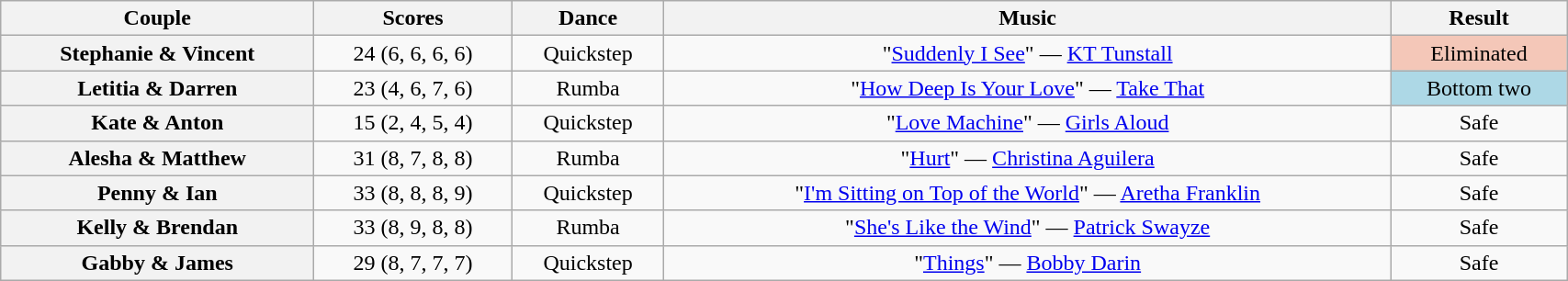<table class="wikitable sortable" style="text-align:center; width:90%">
<tr>
<th scope="col">Couple</th>
<th scope="col">Scores</th>
<th scope="col" class="unsortable">Dance</th>
<th scope="col" class="unsortable">Music</th>
<th scope="col" class="unsortable">Result</th>
</tr>
<tr>
<th scope="row">Stephanie & Vincent</th>
<td>24 (6, 6, 6, 6)</td>
<td>Quickstep</td>
<td>"<a href='#'>Suddenly I See</a>" — <a href='#'>KT Tunstall</a></td>
<td bgcolor="f4c7b8">Eliminated</td>
</tr>
<tr>
<th scope="row">Letitia & Darren</th>
<td>23 (4, 6, 7, 6)</td>
<td>Rumba</td>
<td>"<a href='#'>How Deep Is Your Love</a>" — <a href='#'>Take That</a></td>
<td bgcolor="lightblue">Bottom two</td>
</tr>
<tr>
<th scope="row">Kate & Anton</th>
<td>15 (2, 4, 5, 4)</td>
<td>Quickstep</td>
<td>"<a href='#'>Love Machine</a>" — <a href='#'>Girls Aloud</a></td>
<td>Safe</td>
</tr>
<tr>
<th scope="row">Alesha & Matthew</th>
<td>31 (8, 7, 8, 8)</td>
<td>Rumba</td>
<td>"<a href='#'>Hurt</a>" — <a href='#'>Christina Aguilera</a></td>
<td>Safe</td>
</tr>
<tr>
<th scope="row">Penny & Ian</th>
<td>33 (8, 8, 8, 9)</td>
<td>Quickstep</td>
<td>"<a href='#'>I'm Sitting on Top of the World</a>" — <a href='#'>Aretha Franklin</a></td>
<td>Safe</td>
</tr>
<tr>
<th scope="row">Kelly & Brendan</th>
<td>33 (8, 9, 8, 8)</td>
<td>Rumba</td>
<td>"<a href='#'>She's Like the Wind</a>" — <a href='#'>Patrick Swayze</a></td>
<td>Safe</td>
</tr>
<tr>
<th scope="row">Gabby & James</th>
<td>29 (8, 7, 7, 7)</td>
<td>Quickstep</td>
<td>"<a href='#'>Things</a>" — <a href='#'>Bobby Darin</a></td>
<td>Safe</td>
</tr>
</table>
